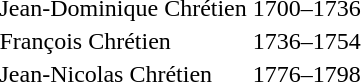<table>
<tr>
<td>Jean-Dominique Chrétien</td>
<td>1700–1736</td>
</tr>
<tr>
<td>François Chrétien</td>
<td>1736–1754</td>
</tr>
<tr>
<td>Jean-Nicolas Chrétien</td>
<td>1776–1798</td>
</tr>
</table>
